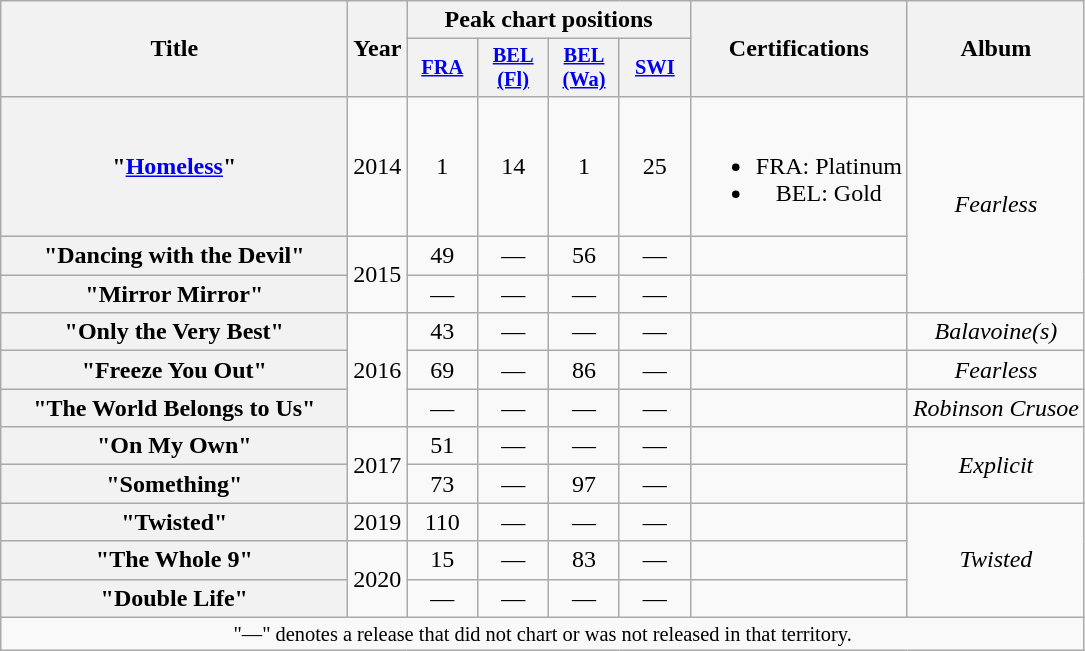<table class="wikitable plainrowheaders" style="text-align:center;">
<tr>
<th scope="col" rowspan="2" style="width:14em;">Title</th>
<th scope="col" rowspan="2" style="width:1em;">Year</th>
<th scope="col" colspan="4">Peak chart positions</th>
<th scope="col" rowspan="2">Certifications</th>
<th scope="col" rowspan="2">Album</th>
</tr>
<tr>
<th scope="col" style="width:3em;font-size:85%;"><a href='#'>FRA</a><br></th>
<th scope="col" style="width:3em;font-size:85%;"><a href='#'>BEL<br>(Fl)</a><br></th>
<th scope="col" style="width:3em;font-size:85%;"><a href='#'>BEL<br>(Wa)</a><br></th>
<th scope="col" style="width:3em;font-size:85%;"><a href='#'>SWI</a><br></th>
</tr>
<tr>
<th scope="row">"<a href='#'>Homeless</a>"</th>
<td>2014</td>
<td>1</td>
<td>14</td>
<td>1</td>
<td>25</td>
<td><br><ul><li>FRA: Platinum</li><li>BEL: Gold</li></ul></td>
<td rowspan="3"><em>Fearless</em></td>
</tr>
<tr>
<th scope="row">"Dancing with the Devil"</th>
<td rowspan="2">2015</td>
<td>49</td>
<td>—</td>
<td>56</td>
<td>—</td>
<td></td>
</tr>
<tr>
<th scope="row">"Mirror Mirror"</th>
<td>—</td>
<td>—</td>
<td>—</td>
<td>—</td>
<td></td>
</tr>
<tr>
<th scope="row">"Only the Very Best"</th>
<td rowspan="3">2016</td>
<td>43</td>
<td>—</td>
<td>—</td>
<td>—</td>
<td></td>
<td><em>Balavoine(s)</em></td>
</tr>
<tr>
<th scope="row">"Freeze You Out"</th>
<td>69</td>
<td>—</td>
<td>86</td>
<td>—</td>
<td></td>
<td><em>Fearless</em></td>
</tr>
<tr>
<th scope="row">"The World Belongs to Us"</th>
<td>—</td>
<td>—</td>
<td>—</td>
<td>—</td>
<td></td>
<td><em>Robinson Crusoe</em></td>
</tr>
<tr>
<th scope="row">"On My Own"</th>
<td rowspan="2">2017</td>
<td>51</td>
<td>—</td>
<td>—</td>
<td>—</td>
<td></td>
<td rowspan="2"><em>Explicit</em></td>
</tr>
<tr>
<th scope="row">"Something"</th>
<td>73</td>
<td>—</td>
<td>97</td>
<td>—</td>
<td></td>
</tr>
<tr>
<th scope="row">"Twisted"</th>
<td>2019</td>
<td>110</td>
<td>—</td>
<td>—</td>
<td>—</td>
<td></td>
<td rowspan="3"><em>Twisted</em></td>
</tr>
<tr>
<th scope="row">"The Whole 9"</th>
<td rowspan="2">2020</td>
<td>15</td>
<td>—</td>
<td>83</td>
<td>—</td>
<td></td>
</tr>
<tr>
<th scope="row">"Double Life"</th>
<td>—</td>
<td>—</td>
<td>—</td>
<td>—</td>
</tr>
<tr>
<td colspan="20" style="font-size:85%">"—" denotes a release that did not chart or was not released in that territory.</td>
</tr>
</table>
